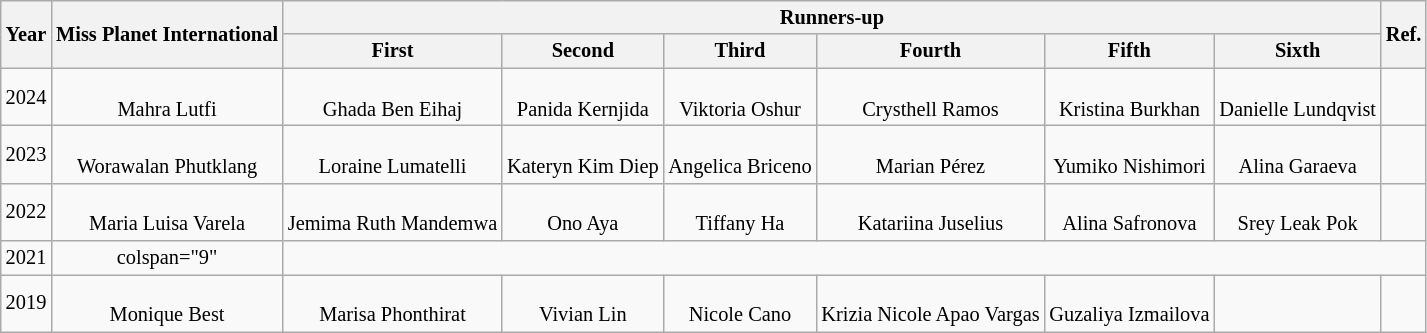<table class="wikitable" style="font-size: 85%; text-align:center">
<tr>
<th rowspan="2">Year</th>
<th rowspan="2">Miss Planet International</th>
<th colspan="6">Runners-up</th>
<th rowspan="2">Ref.</th>
</tr>
<tr>
<th>First</th>
<th>Second</th>
<th>Third</th>
<th>Fourth</th>
<th>Fifth</th>
<th>Sixth</th>
</tr>
<tr>
<td>2024</td>
<td><br>Mahra Lutfi</td>
<td><br>Ghada Ben Eihaj</td>
<td><br> Panida Kernjida</td>
<td><br>Viktoria Oshur</td>
<td><br>Crysthell Ramos</td>
<td><br>Kristina Burkhan</td>
<td><br>Danielle Lundqvist</td>
<td></td>
</tr>
<tr>
<td>2023</td>
<td><br>Worawalan Phutklang</td>
<td><br>Loraine Lumatelli</td>
<td><br>Kateryn Kim Diep</td>
<td><br>Angelica Briceno</td>
<td><br>Marian Pérez</td>
<td><br>Yumiko Nishimori</td>
<td><br>Alina Garaeva</td>
<td></td>
</tr>
<tr>
<td>2022</td>
<td><br>Maria Luisa Varela</td>
<td><br>Jemima Ruth Mandemwa</td>
<td><br>Ono Aya</td>
<td><br>Tiffany Ha</td>
<td><br>Katariina Juselius</td>
<td><br>Alina Safronova</td>
<td><br>Srey Leak Pok</td>
<td></td>
</tr>
<tr>
<td>2021</td>
<td>colspan="9" </td>
</tr>
<tr>
<td>2019</td>
<td><br>Monique Best</td>
<td><br>Marisa Phonthirat</td>
<td><br>Vivian Lin</td>
<td><br>Nicole Cano</td>
<td><br>Krizia Nicole Apao Vargas</td>
<td><br>Guzaliya Izmailova</td>
<td></td>
<td></td>
</tr>
</table>
